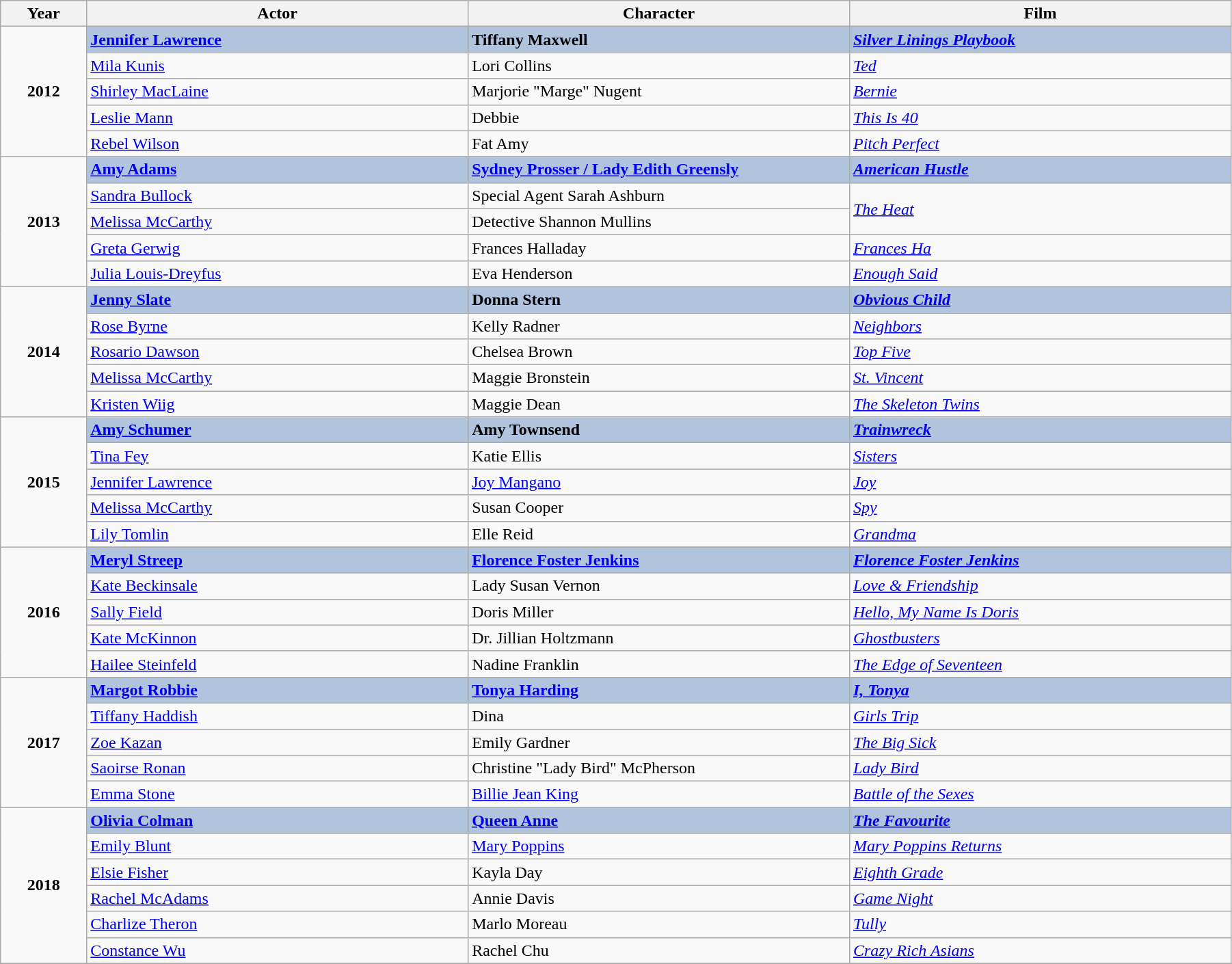<table class="wikitable" width="95%" align="center">
<tr>
<th width="7%">Year</th>
<th width="31%">Actor</th>
<th width="31%">Character</th>
<th width="31%">Film</th>
</tr>
<tr>
<td rowspan="5" style="text-align:center;"><strong>2012</strong></td>
<td style="background:#B0C4DE;"><strong><a href='#'>Jennifer Lawrence</a></strong></td>
<td style="background:#B0C4DE;"><strong>Tiffany Maxwell</strong></td>
<td style="background:#B0C4DE;"><strong><em><a href='#'>Silver Linings Playbook</a></em></strong></td>
</tr>
<tr>
<td><a href='#'>Mila Kunis</a></td>
<td>Lori Collins</td>
<td><em><a href='#'>Ted</a></em></td>
</tr>
<tr>
<td><a href='#'>Shirley MacLaine</a></td>
<td>Marjorie "Marge" Nugent</td>
<td><em><a href='#'>Bernie</a></em></td>
</tr>
<tr>
<td><a href='#'>Leslie Mann</a></td>
<td>Debbie</td>
<td><em><a href='#'>This Is 40</a></em></td>
</tr>
<tr>
<td><a href='#'>Rebel Wilson</a></td>
<td>Fat Amy</td>
<td><em><a href='#'>Pitch Perfect</a></em></td>
</tr>
<tr>
<td rowspan="5" style="text-align:center;"><strong>2013</strong></td>
<td style="background:#B0C4DE;"><strong><a href='#'>Amy Adams</a></strong></td>
<td style="background:#B0C4DE;"><strong><a href='#'>Sydney Prosser / Lady Edith Greensly</a></strong></td>
<td style="background:#B0C4DE;"><strong><em><a href='#'>American Hustle</a></em></strong></td>
</tr>
<tr>
<td><a href='#'>Sandra Bullock</a></td>
<td>Special Agent Sarah Ashburn</td>
<td rowspan="2"><em><a href='#'>The Heat</a></em></td>
</tr>
<tr>
<td><a href='#'>Melissa McCarthy</a></td>
<td>Detective Shannon Mullins</td>
</tr>
<tr>
<td><a href='#'>Greta Gerwig</a></td>
<td>Frances Halladay</td>
<td><em><a href='#'>Frances Ha</a></em></td>
</tr>
<tr>
<td><a href='#'>Julia Louis-Dreyfus</a></td>
<td>Eva Henderson</td>
<td><em><a href='#'>Enough Said</a></em></td>
</tr>
<tr>
<td rowspan="5" style="text-align:center;"><strong>2014</strong></td>
<td style="background:#B0C4DE;"><strong><a href='#'>Jenny Slate</a></strong></td>
<td style="background:#B0C4DE;"><strong>Donna Stern</strong></td>
<td style="background:#B0C4DE;"><strong><em><a href='#'>Obvious Child</a></em></strong></td>
</tr>
<tr>
<td><a href='#'>Rose Byrne</a></td>
<td>Kelly Radner</td>
<td><em><a href='#'>Neighbors</a></em></td>
</tr>
<tr>
<td><a href='#'>Rosario Dawson</a></td>
<td>Chelsea Brown</td>
<td><em><a href='#'>Top Five</a></em></td>
</tr>
<tr>
<td><a href='#'>Melissa McCarthy</a></td>
<td>Maggie Bronstein</td>
<td><em><a href='#'>St. Vincent</a></em></td>
</tr>
<tr>
<td><a href='#'>Kristen Wiig</a></td>
<td>Maggie Dean</td>
<td><em><a href='#'>The Skeleton Twins</a></em></td>
</tr>
<tr>
<td rowspan="5" style="text-align:center;"><strong>2015</strong></td>
<td style="background:#B0C4DE;"><strong><a href='#'>Amy Schumer</a></strong></td>
<td style="background:#B0C4DE;"><strong>Amy Townsend</strong></td>
<td style="background:#B0C4DE;"><strong><em><a href='#'>Trainwreck</a></em></strong></td>
</tr>
<tr>
<td><a href='#'>Tina Fey</a></td>
<td>Katie Ellis</td>
<td><em><a href='#'>Sisters</a></em></td>
</tr>
<tr>
<td><a href='#'>Jennifer Lawrence</a></td>
<td><a href='#'>Joy Mangano</a></td>
<td><em><a href='#'>Joy</a></em></td>
</tr>
<tr>
<td><a href='#'>Melissa McCarthy</a></td>
<td>Susan Cooper</td>
<td><em><a href='#'>Spy</a></em></td>
</tr>
<tr>
<td><a href='#'>Lily Tomlin</a></td>
<td>Elle Reid</td>
<td><em><a href='#'>Grandma</a></em></td>
</tr>
<tr>
<td rowspan="5" style="text-align:center;"><strong>2016</strong></td>
<td style="background:#B0C4DE;"><strong><a href='#'>Meryl Streep</a></strong></td>
<td style="background:#B0C4DE;"><strong><a href='#'>Florence Foster Jenkins</a></strong></td>
<td style="background:#B0C4DE;"><strong><em><a href='#'>Florence Foster Jenkins</a></em></strong></td>
</tr>
<tr>
<td><a href='#'>Kate Beckinsale</a></td>
<td>Lady Susan Vernon</td>
<td><em><a href='#'>Love & Friendship</a></em></td>
</tr>
<tr>
<td><a href='#'>Sally Field</a></td>
<td>Doris Miller</td>
<td><em><a href='#'>Hello, My Name Is Doris</a></em></td>
</tr>
<tr>
<td><a href='#'>Kate McKinnon</a></td>
<td>Dr. Jillian Holtzmann</td>
<td><em><a href='#'>Ghostbusters</a></em></td>
</tr>
<tr>
<td><a href='#'>Hailee Steinfeld</a></td>
<td>Nadine Franklin</td>
<td><em><a href='#'>The Edge of Seventeen</a></em></td>
</tr>
<tr>
<td rowspan="5" style="text-align:center;"><strong>2017</strong></td>
<td style="background:#B0C4DE;"><strong><a href='#'>Margot Robbie</a></strong></td>
<td style="background:#B0C4DE;"><strong><a href='#'>Tonya Harding</a></strong></td>
<td style="background:#B0C4DE;"><strong><em><a href='#'>I, Tonya</a></em></strong></td>
</tr>
<tr>
<td><a href='#'>Tiffany Haddish</a></td>
<td>Dina</td>
<td><em><a href='#'>Girls Trip</a></em></td>
</tr>
<tr>
<td><a href='#'>Zoe Kazan</a></td>
<td>Emily Gardner</td>
<td><em><a href='#'>The Big Sick</a></em></td>
</tr>
<tr>
<td><a href='#'>Saoirse Ronan</a></td>
<td>Christine "Lady Bird" McPherson</td>
<td><em><a href='#'>Lady Bird</a></em></td>
</tr>
<tr>
<td><a href='#'>Emma Stone</a></td>
<td><a href='#'>Billie Jean King</a></td>
<td><em><a href='#'>Battle of the Sexes</a></em></td>
</tr>
<tr>
<td rowspan="6" style="text-align:center;"><strong>2018</strong></td>
<td style="background:#B0C4DE;"><strong><a href='#'>Olivia Colman</a></strong></td>
<td style="background:#B0C4DE;"><strong><a href='#'>Queen Anne</a></strong></td>
<td style="background:#B0C4DE;"><strong><em><a href='#'>The Favourite</a></em></strong></td>
</tr>
<tr>
<td><a href='#'>Emily Blunt</a></td>
<td><a href='#'>Mary Poppins</a></td>
<td><em><a href='#'>Mary Poppins Returns</a></em></td>
</tr>
<tr>
<td><a href='#'>Elsie Fisher</a></td>
<td>Kayla Day</td>
<td><em><a href='#'>Eighth Grade</a></em></td>
</tr>
<tr>
<td><a href='#'>Rachel McAdams</a></td>
<td>Annie Davis</td>
<td><em><a href='#'>Game Night</a></em></td>
</tr>
<tr>
<td><a href='#'>Charlize Theron</a></td>
<td>Marlo Moreau</td>
<td><em><a href='#'>Tully</a></em></td>
</tr>
<tr>
<td><a href='#'>Constance Wu</a></td>
<td>Rachel Chu</td>
<td><em><a href='#'>Crazy Rich Asians</a></em></td>
</tr>
<tr>
</tr>
</table>
